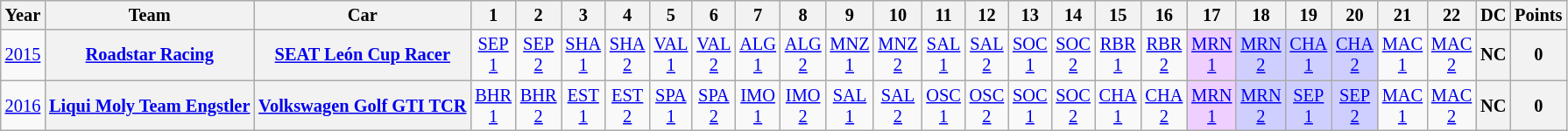<table class="wikitable" style="text-align:center; font-size:85%">
<tr>
<th>Year</th>
<th>Team</th>
<th>Car</th>
<th>1</th>
<th>2</th>
<th>3</th>
<th>4</th>
<th>5</th>
<th>6</th>
<th>7</th>
<th>8</th>
<th>9</th>
<th>10</th>
<th>11</th>
<th>12</th>
<th>13</th>
<th>14</th>
<th>15</th>
<th>16</th>
<th>17</th>
<th>18</th>
<th>19</th>
<th>20</th>
<th>21</th>
<th>22</th>
<th>DC</th>
<th>Points</th>
</tr>
<tr>
<td><a href='#'>2015</a></td>
<th><a href='#'>Roadstar Racing</a></th>
<th><a href='#'>SEAT León Cup Racer</a></th>
<td><a href='#'>SEP<br>1</a></td>
<td><a href='#'>SEP<br>2</a></td>
<td><a href='#'>SHA<br>1</a></td>
<td><a href='#'>SHA<br>2</a></td>
<td><a href='#'>VAL<br>1</a></td>
<td><a href='#'>VAL<br>2</a></td>
<td><a href='#'>ALG<br>1</a></td>
<td><a href='#'>ALG<br>2</a></td>
<td><a href='#'>MNZ<br>1</a></td>
<td><a href='#'>MNZ<br>2</a></td>
<td><a href='#'>SAL<br>1</a></td>
<td><a href='#'>SAL<br>2</a></td>
<td><a href='#'>SOC<br>1</a></td>
<td><a href='#'>SOC<br>2</a></td>
<td><a href='#'>RBR<br>1</a></td>
<td><a href='#'>RBR<br>2</a></td>
<td style="background:#EFCFFF;"><a href='#'>MRN<br>1</a><br></td>
<td style="background:#CFCFFF;"><a href='#'>MRN<br>2</a><br></td>
<td style="background:#CFCFFF;"><a href='#'>CHA<br>1</a><br></td>
<td style="background:#CFCFFF;"><a href='#'>CHA<br>2</a><br></td>
<td><a href='#'>MAC<br>1</a></td>
<td><a href='#'>MAC<br>2</a></td>
<th>NC</th>
<th>0</th>
</tr>
<tr>
<td><a href='#'>2016</a></td>
<th><a href='#'>Liqui Moly Team Engstler</a></th>
<th><a href='#'>Volkswagen Golf GTI TCR</a></th>
<td><a href='#'>BHR<br>1</a></td>
<td><a href='#'>BHR<br>2</a></td>
<td><a href='#'>EST<br>1</a></td>
<td><a href='#'>EST<br>2</a></td>
<td><a href='#'>SPA<br>1</a></td>
<td><a href='#'>SPA<br>2</a></td>
<td><a href='#'>IMO<br>1</a></td>
<td><a href='#'>IMO<br>2</a></td>
<td><a href='#'>SAL<br>1</a></td>
<td><a href='#'>SAL<br>2</a></td>
<td><a href='#'>OSC<br>1</a></td>
<td><a href='#'>OSC<br>2</a></td>
<td><a href='#'>SOC<br>1</a></td>
<td><a href='#'>SOC<br>2</a></td>
<td><a href='#'>CHA<br>1</a></td>
<td><a href='#'>CHA<br>2</a></td>
<td style="background:#EFCFFF;"><a href='#'>MRN<br>1</a><br></td>
<td style="background:#CFCFFF;"><a href='#'>MRN<br>2</a><br></td>
<td style="background:#CFCFFF;"><a href='#'>SEP<br>1</a><br></td>
<td style="background:#CFCFFF;"><a href='#'>SEP<br>2</a><br></td>
<td><a href='#'>MAC<br>1</a></td>
<td><a href='#'>MAC<br>2</a></td>
<th>NC</th>
<th>0</th>
</tr>
</table>
